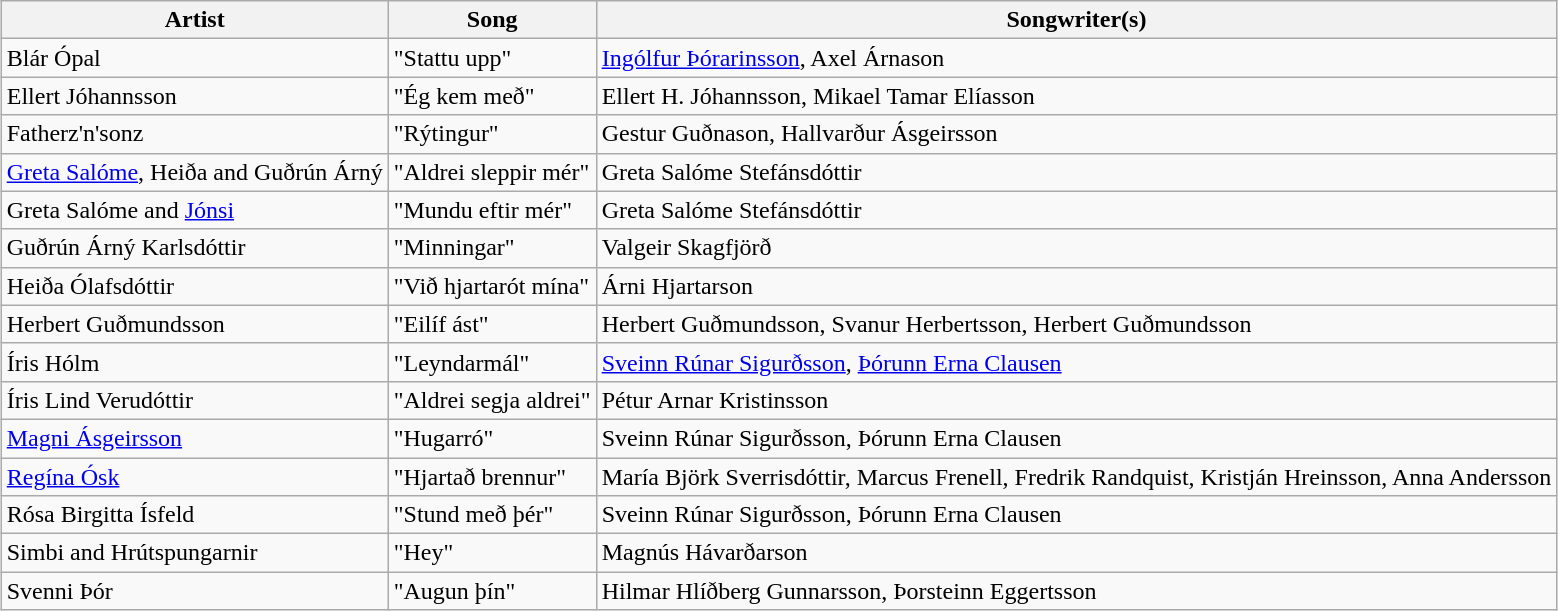<table class="sortable wikitable" style="margin: 1em auto 1em auto">
<tr>
<th>Artist</th>
<th>Song</th>
<th class="unsortable">Songwriter(s)</th>
</tr>
<tr>
<td>Blár Ópal</td>
<td>"Stattu upp"</td>
<td><a href='#'>Ingólfur Þórarinsson</a>, Axel Árnason</td>
</tr>
<tr>
<td>Ellert Jóhannsson</td>
<td>"Ég kem með"</td>
<td>Ellert H. Jóhannsson, Mikael Tamar Elíasson</td>
</tr>
<tr>
<td>Fatherz'n'sonz</td>
<td>"Rýtingur"</td>
<td>Gestur Guðnason, Hallvarður Ásgeirsson</td>
</tr>
<tr>
<td><a href='#'>Greta Salóme</a>, Heiða and Guðrún Árný</td>
<td>"Aldrei sleppir mér"</td>
<td>Greta Salóme Stefánsdóttir</td>
</tr>
<tr>
<td>Greta Salóme and <a href='#'>Jónsi</a></td>
<td>"Mundu eftir mér"</td>
<td>Greta Salóme Stefánsdóttir</td>
</tr>
<tr>
<td>Guðrún Árný Karlsdóttir</td>
<td>"Minningar"</td>
<td>Valgeir Skagfjörð</td>
</tr>
<tr>
<td>Heiða Ólafsdóttir</td>
<td>"Við hjartarót mína"</td>
<td>Árni Hjartarson</td>
</tr>
<tr>
<td>Herbert Guðmundsson</td>
<td>"Eilíf ást"</td>
<td>Herbert Guðmundsson, Svanur Herbertsson, Herbert Guðmundsson</td>
</tr>
<tr>
<td>Íris Hólm</td>
<td>"Leyndarmál"</td>
<td><a href='#'>Sveinn Rúnar Sigurðsson</a>, <a href='#'>Þórunn Erna Clausen</a></td>
</tr>
<tr>
<td>Íris Lind Verudóttir</td>
<td>"Aldrei segja aldrei"</td>
<td>Pétur Arnar Kristinsson</td>
</tr>
<tr>
<td><a href='#'>Magni Ásgeirsson</a></td>
<td>"Hugarró"</td>
<td>Sveinn Rúnar Sigurðsson, Þórunn Erna Clausen</td>
</tr>
<tr>
<td><a href='#'>Regína Ósk</a></td>
<td>"Hjartað brennur"</td>
<td>María Björk Sverrisdóttir, Marcus Frenell, Fredrik Randquist, Kristján Hreinsson, Anna Andersson</td>
</tr>
<tr>
<td>Rósa Birgitta Ísfeld</td>
<td>"Stund með þér"</td>
<td>Sveinn Rúnar Sigurðsson, Þórunn Erna Clausen</td>
</tr>
<tr>
<td>Simbi and Hrútspungarnir</td>
<td>"Hey"</td>
<td>Magnús Hávarðarson</td>
</tr>
<tr>
<td>Svenni Þór</td>
<td>"Augun þín"</td>
<td>Hilmar Hlíðberg Gunnarsson, Þorsteinn Eggertsson</td>
</tr>
</table>
